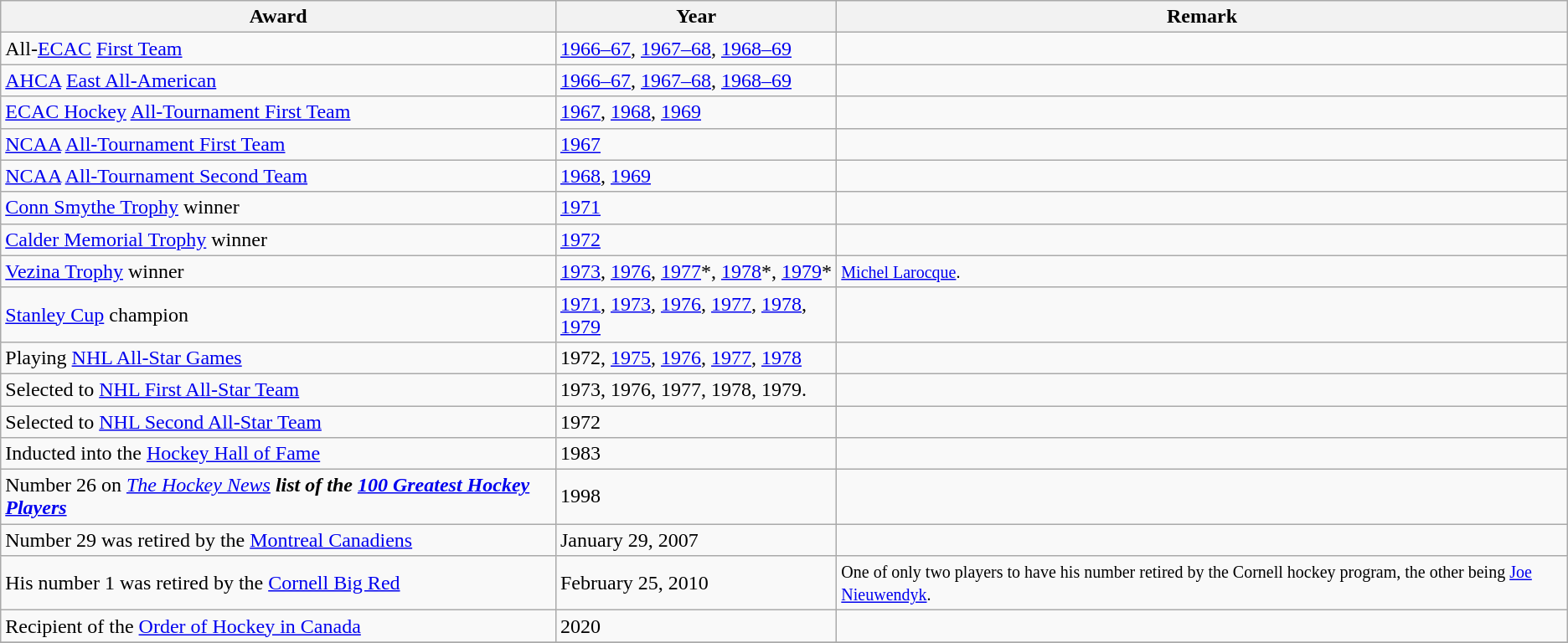<table class="wikitable">
<tr>
<th>Award</th>
<th>Year</th>
<th>Remark</th>
</tr>
<tr>
<td>All-<a href='#'>ECAC</a> <a href='#'>First Team</a></td>
<td><a href='#'>1966–67</a>, <a href='#'>1967–68</a>, <a href='#'>1968–69</a></td>
<td></td>
</tr>
<tr>
<td><a href='#'>AHCA</a> <a href='#'>East All-American</a></td>
<td><a href='#'>1966–67</a>, <a href='#'>1967–68</a>, <a href='#'>1968–69</a></td>
<td></td>
</tr>
<tr>
<td><a href='#'>ECAC Hockey</a> <a href='#'>All-Tournament First Team</a></td>
<td><a href='#'>1967</a>, <a href='#'>1968</a>, <a href='#'>1969</a></td>
<td></td>
</tr>
<tr>
<td><a href='#'>NCAA</a> <a href='#'>All-Tournament First Team</a></td>
<td><a href='#'>1967</a></td>
<td></td>
</tr>
<tr>
<td><a href='#'>NCAA</a> <a href='#'>All-Tournament Second Team</a></td>
<td><a href='#'>1968</a>, <a href='#'>1969</a></td>
<td></td>
</tr>
<tr>
<td><a href='#'>Conn Smythe Trophy</a> winner</td>
<td><a href='#'>1971</a></td>
<td></td>
</tr>
<tr>
<td><a href='#'>Calder Memorial Trophy</a> winner</td>
<td><a href='#'>1972</a></td>
<td></td>
</tr>
<tr>
<td><a href='#'>Vezina Trophy</a> winner</td>
<td><a href='#'>1973</a>, <a href='#'>1976</a>, <a href='#'>1977</a>*, <a href='#'>1978</a>*, <a href='#'>1979</a>*</td>
<td><small><a href='#'>Michel Larocque</a>.</small></td>
</tr>
<tr>
<td><a href='#'>Stanley Cup</a> champion</td>
<td><a href='#'>1971</a>, <a href='#'>1973</a>, <a href='#'>1976</a>, <a href='#'>1977</a>, <a href='#'>1978</a>, <a href='#'>1979</a></td>
<td></td>
</tr>
<tr>
<td>Playing <a href='#'>NHL All-Star Games</a></td>
<td>1972, <a href='#'>1975</a>, <a href='#'>1976</a>, <a href='#'>1977</a>, <a href='#'>1978</a></td>
<td></td>
</tr>
<tr>
<td>Selected to <a href='#'>NHL First All-Star Team</a></td>
<td>1973, 1976, 1977, 1978, 1979.</td>
<td></td>
</tr>
<tr>
<td>Selected to <a href='#'>NHL Second All-Star Team</a></td>
<td>1972</td>
<td></td>
</tr>
<tr>
<td>Inducted into the <a href='#'>Hockey Hall of Fame</a></td>
<td>1983</td>
<td></td>
</tr>
<tr>
<td>Number 26 on <em><a href='#'>The Hockey News</a><strong> list of the <a href='#'>100 Greatest Hockey Players</a></td>
<td>1998</td>
<td></td>
</tr>
<tr>
<td>Number 29 was retired by the <a href='#'>Montreal Canadiens</a></td>
<td>January 29, 2007</td>
<td></td>
</tr>
<tr>
<td>His number 1 was retired by the <a href='#'>Cornell Big Red</a></td>
<td>February 25, 2010</td>
<td><small>One of only two players to have his number retired by the Cornell hockey program, the other being <a href='#'>Joe Nieuwendyk</a>.</small></td>
</tr>
<tr>
<td>Recipient of the <a href='#'>Order of Hockey in Canada</a></td>
<td>2020</td>
<td></td>
</tr>
<tr>
</tr>
</table>
